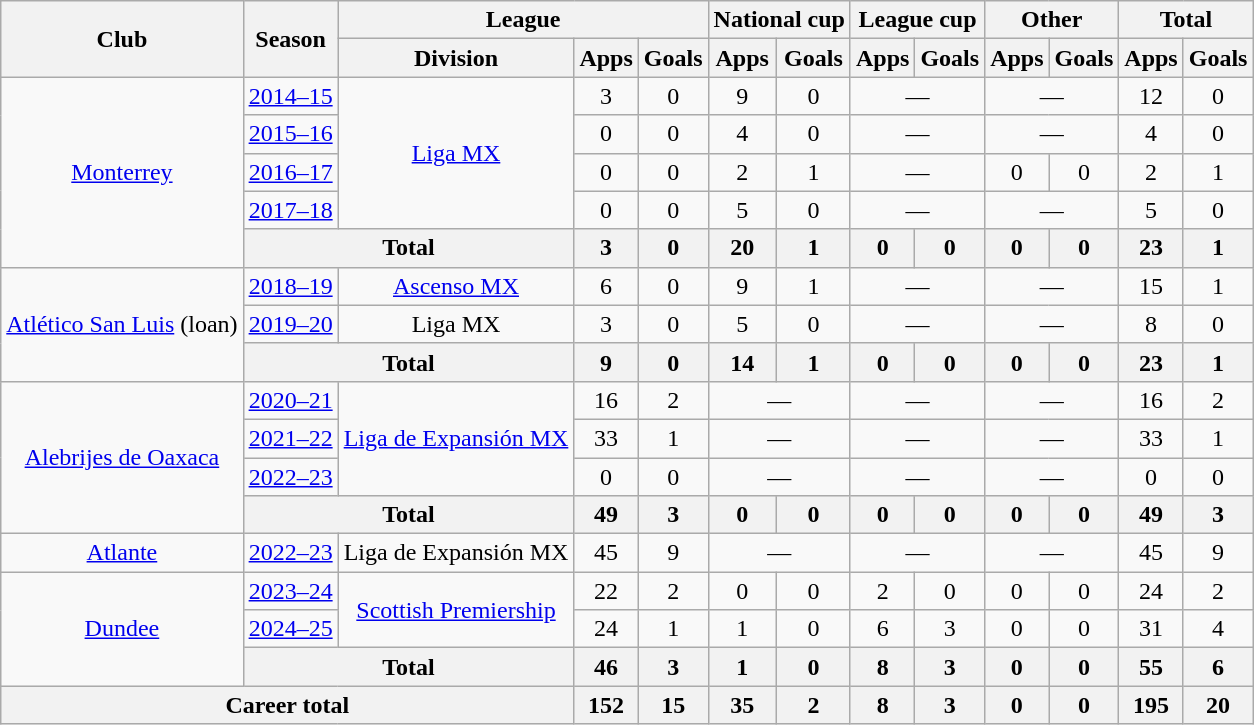<table class="wikitable" style="text-align: center">
<tr>
<th rowspan="2">Club</th>
<th rowspan="2">Season</th>
<th colspan="3">League</th>
<th colspan="2">National cup</th>
<th colspan="2">League cup</th>
<th colspan="2">Other</th>
<th colspan="2">Total</th>
</tr>
<tr>
<th>Division</th>
<th>Apps</th>
<th>Goals</th>
<th>Apps</th>
<th>Goals</th>
<th>Apps</th>
<th>Goals</th>
<th>Apps</th>
<th>Goals</th>
<th>Apps</th>
<th>Goals</th>
</tr>
<tr>
<td rowspan="5"><a href='#'>Monterrey</a></td>
<td><a href='#'>2014–15</a></td>
<td rowspan="4"><a href='#'>Liga MX</a></td>
<td>3</td>
<td>0</td>
<td>9</td>
<td>0</td>
<td colspan="2">—</td>
<td colspan="2">—</td>
<td>12</td>
<td>0</td>
</tr>
<tr>
<td><a href='#'>2015–16</a></td>
<td>0</td>
<td>0</td>
<td>4</td>
<td>0</td>
<td colspan="2">—</td>
<td colspan="2">—</td>
<td>4</td>
<td>0</td>
</tr>
<tr>
<td><a href='#'>2016–17</a></td>
<td>0</td>
<td>0</td>
<td>2</td>
<td>1</td>
<td colspan="2">—</td>
<td>0</td>
<td>0</td>
<td>2</td>
<td>1</td>
</tr>
<tr>
<td><a href='#'>2017–18</a></td>
<td>0</td>
<td>0</td>
<td>5</td>
<td>0</td>
<td colspan="2">—</td>
<td colspan="2">—</td>
<td>5</td>
<td>0</td>
</tr>
<tr>
<th colspan="2">Total</th>
<th>3</th>
<th>0</th>
<th>20</th>
<th>1</th>
<th>0</th>
<th>0</th>
<th>0</th>
<th>0</th>
<th>23</th>
<th>1</th>
</tr>
<tr>
<td rowspan="3"><a href='#'>Atlético San Luis</a> (loan)</td>
<td><a href='#'>2018–19</a></td>
<td><a href='#'>Ascenso MX</a></td>
<td>6</td>
<td>0</td>
<td>9</td>
<td>1</td>
<td colspan="2">—</td>
<td colspan="2">—</td>
<td>15</td>
<td>1</td>
</tr>
<tr>
<td><a href='#'>2019–20</a></td>
<td>Liga MX</td>
<td>3</td>
<td>0</td>
<td>5</td>
<td>0</td>
<td colspan="2">—</td>
<td colspan="2">—</td>
<td>8</td>
<td>0</td>
</tr>
<tr>
<th colspan="2">Total</th>
<th>9</th>
<th>0</th>
<th>14</th>
<th>1</th>
<th>0</th>
<th>0</th>
<th>0</th>
<th>0</th>
<th>23</th>
<th>1</th>
</tr>
<tr>
<td rowspan="4"><a href='#'>Alebrijes de Oaxaca</a></td>
<td><a href='#'>2020–21</a></td>
<td rowspan="3"><a href='#'>Liga de Expansión MX</a></td>
<td>16</td>
<td>2</td>
<td colspan="2">—</td>
<td colspan="2">—</td>
<td colspan="2">—</td>
<td>16</td>
<td>2</td>
</tr>
<tr>
<td><a href='#'>2021–22</a></td>
<td>33</td>
<td>1</td>
<td colspan="2">—</td>
<td colspan="2">—</td>
<td colspan="2">—</td>
<td>33</td>
<td>1</td>
</tr>
<tr>
<td><a href='#'>2022–23</a></td>
<td>0</td>
<td>0</td>
<td colspan="2">—</td>
<td colspan="2">—</td>
<td colspan="2">—</td>
<td>0</td>
<td>0</td>
</tr>
<tr>
<th colspan="2">Total</th>
<th>49</th>
<th>3</th>
<th>0</th>
<th>0</th>
<th>0</th>
<th>0</th>
<th>0</th>
<th>0</th>
<th>49</th>
<th>3</th>
</tr>
<tr>
<td><a href='#'>Atlante</a></td>
<td><a href='#'>2022–23</a></td>
<td>Liga de Expansión MX</td>
<td>45</td>
<td>9</td>
<td colspan="2">—</td>
<td colspan="2">—</td>
<td colspan="2">—</td>
<td>45</td>
<td>9</td>
</tr>
<tr>
<td rowspan="3"><a href='#'>Dundee</a></td>
<td><a href='#'>2023–24</a></td>
<td rowspan="2"><a href='#'>Scottish Premiership</a></td>
<td>22</td>
<td>2</td>
<td>0</td>
<td>0</td>
<td>2</td>
<td>0</td>
<td>0</td>
<td>0</td>
<td>24</td>
<td>2</td>
</tr>
<tr>
<td><a href='#'>2024–25</a></td>
<td>24</td>
<td>1</td>
<td>1</td>
<td>0</td>
<td>6</td>
<td>3</td>
<td>0</td>
<td>0</td>
<td>31</td>
<td>4</td>
</tr>
<tr>
<th colspan="2">Total</th>
<th>46</th>
<th>3</th>
<th>1</th>
<th>0</th>
<th>8</th>
<th>3</th>
<th>0</th>
<th>0</th>
<th>55</th>
<th>6</th>
</tr>
<tr>
<th colspan="3">Career total</th>
<th>152</th>
<th>15</th>
<th>35</th>
<th>2</th>
<th>8</th>
<th>3</th>
<th>0</th>
<th>0</th>
<th>195</th>
<th>20</th>
</tr>
</table>
